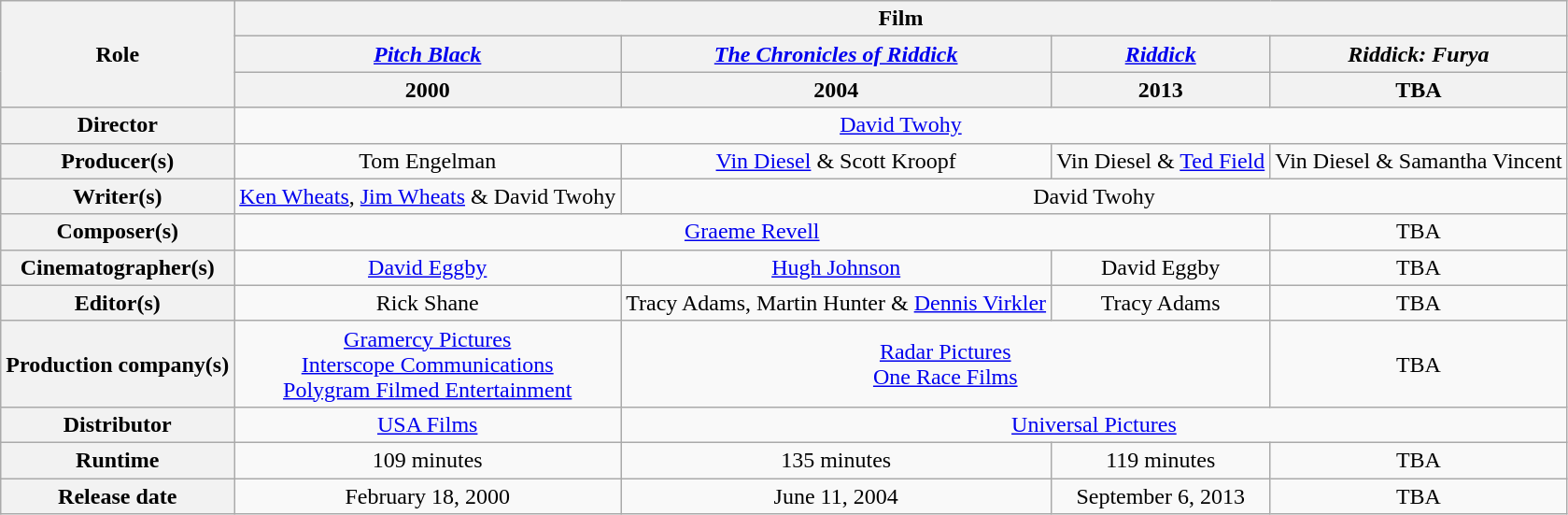<table class="wikitable" style="text-align: center;">
<tr>
<th rowspan="3">Role</th>
<th colspan="4">Film</th>
</tr>
<tr>
<th><em><a href='#'>Pitch Black</a></em></th>
<th><em><a href='#'>The Chronicles of Riddick</a></em></th>
<th><em><a href='#'>Riddick</a></em></th>
<th><em>Riddick: Furya</em></th>
</tr>
<tr>
<th>2000</th>
<th>2004</th>
<th>2013</th>
<th>TBA</th>
</tr>
<tr>
<th>Director</th>
<td colspan="4"><a href='#'>David Twohy</a></td>
</tr>
<tr>
<th>Producer(s)</th>
<td>Tom Engelman</td>
<td><a href='#'>Vin Diesel</a> & Scott Kroopf</td>
<td>Vin Diesel & <a href='#'>Ted Field</a></td>
<td>Vin Diesel & Samantha Vincent</td>
</tr>
<tr>
<th>Writer(s)</th>
<td><a href='#'>Ken Wheats</a>, <a href='#'>Jim Wheats</a> & David Twohy</td>
<td colspan="3">David Twohy</td>
</tr>
<tr>
<th>Composer(s)</th>
<td colspan="3"><a href='#'>Graeme Revell</a></td>
<td>TBA</td>
</tr>
<tr>
<th>Cinematographer(s)</th>
<td><a href='#'>David Eggby</a></td>
<td><a href='#'>Hugh Johnson</a></td>
<td>David Eggby</td>
<td>TBA</td>
</tr>
<tr>
<th>Editor(s)</th>
<td>Rick Shane</td>
<td>Tracy Adams, Martin Hunter & <a href='#'>Dennis Virkler</a></td>
<td>Tracy Adams</td>
<td>TBA</td>
</tr>
<tr>
<th>Production company(s)</th>
<td><a href='#'>Gramercy Pictures</a><br><a href='#'>Interscope Communications</a><br><a href='#'>Polygram Filmed Entertainment</a></td>
<td colspan="2"><a href='#'>Radar Pictures</a><br><a href='#'>One Race Films</a></td>
<td>TBA</td>
</tr>
<tr>
<th>Distributor</th>
<td><a href='#'>USA Films</a></td>
<td colspan="3"><a href='#'>Universal Pictures</a></td>
</tr>
<tr>
<th>Runtime</th>
<td>109 minutes</td>
<td>135 minutes</td>
<td>119 minutes</td>
<td>TBA</td>
</tr>
<tr>
<th>Release date</th>
<td>February 18, 2000</td>
<td>June 11, 2004</td>
<td>September 6, 2013</td>
<td>TBA</td>
</tr>
</table>
